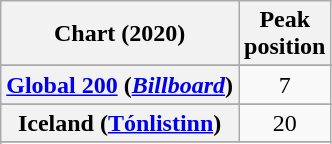<table class="wikitable sortable plainrowheaders" style="text-align:center">
<tr>
<th scope="col">Chart (2020)</th>
<th scope="col">Peak<br>position</th>
</tr>
<tr>
</tr>
<tr>
</tr>
<tr>
</tr>
<tr>
</tr>
<tr>
</tr>
<tr>
</tr>
<tr>
<th scope="row"><a href='#'>Global 200</a> (<em><a href='#'>Billboard</a></em>)</th>
<td>7</td>
</tr>
<tr>
</tr>
<tr>
<th scope="row">Iceland (<a href='#'>Tónlistinn</a>)</th>
<td>20</td>
</tr>
<tr>
</tr>
<tr>
</tr>
<tr>
</tr>
<tr>
</tr>
<tr>
</tr>
<tr>
</tr>
<tr>
</tr>
<tr>
</tr>
<tr>
</tr>
<tr>
</tr>
<tr>
</tr>
<tr>
</tr>
<tr>
</tr>
<tr>
</tr>
</table>
